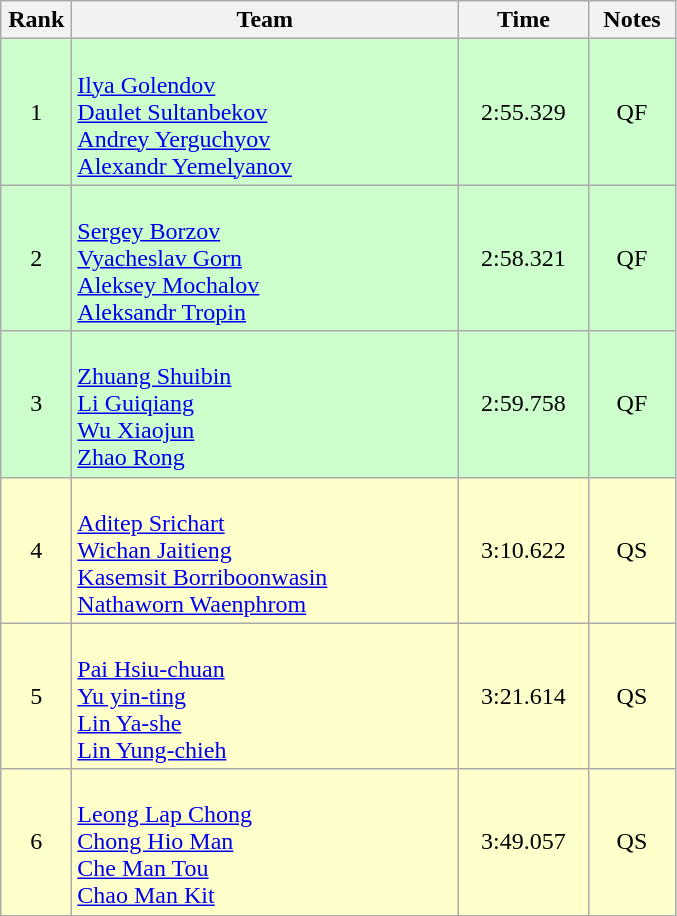<table class=wikitable style="text-align:center">
<tr>
<th width=40>Rank</th>
<th width=250>Team</th>
<th width=80>Time</th>
<th width=50>Notes</th>
</tr>
<tr bgcolor="ccffcc">
<td>1</td>
<td align=left><br><a href='#'>Ilya Golendov</a><br><a href='#'>Daulet Sultanbekov</a><br><a href='#'>Andrey Yerguchyov</a><br><a href='#'>Alexandr Yemelyanov</a></td>
<td>2:55.329</td>
<td>QF</td>
</tr>
<tr bgcolor="ccffcc">
<td>2</td>
<td align=left><br><a href='#'>Sergey Borzov</a><br><a href='#'>Vyacheslav Gorn</a><br><a href='#'>Aleksey Mochalov</a><br><a href='#'>Aleksandr Tropin</a></td>
<td>2:58.321</td>
<td>QF</td>
</tr>
<tr bgcolor="ccffcc">
<td>3</td>
<td align=left><br><a href='#'>Zhuang Shuibin</a><br><a href='#'>Li Guiqiang</a><br><a href='#'>Wu Xiaojun</a><br><a href='#'>Zhao Rong</a></td>
<td>2:59.758</td>
<td>QF</td>
</tr>
<tr bgcolor="#ffffcc">
<td>4</td>
<td align=left><br><a href='#'>Aditep Srichart</a><br><a href='#'>Wichan Jaitieng</a><br><a href='#'>Kasemsit Borriboonwasin</a><br><a href='#'>Nathaworn Waenphrom</a></td>
<td>3:10.622</td>
<td>QS</td>
</tr>
<tr bgcolor="#ffffcc">
<td>5</td>
<td align=left><br><a href='#'>Pai Hsiu-chuan</a><br><a href='#'>Yu yin-ting</a><br><a href='#'>Lin Ya-she</a><br><a href='#'>Lin Yung-chieh</a></td>
<td>3:21.614</td>
<td>QS</td>
</tr>
<tr bgcolor="#ffffcc">
<td>6</td>
<td align=left><br><a href='#'>Leong Lap Chong</a><br><a href='#'>Chong Hio Man</a><br><a href='#'>Che Man Tou</a><br><a href='#'>Chao Man Kit</a></td>
<td>3:49.057</td>
<td>QS</td>
</tr>
</table>
